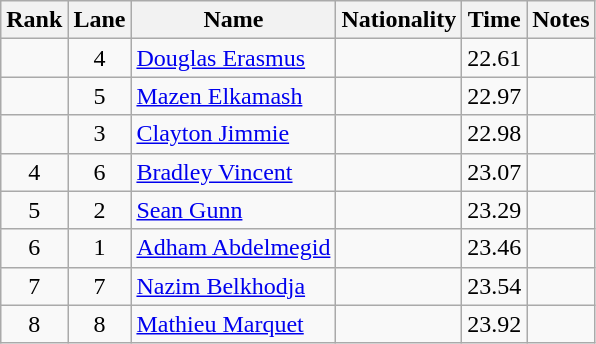<table class="wikitable sortable" style="text-align:center">
<tr>
<th>Rank</th>
<th>Lane</th>
<th>Name</th>
<th>Nationality</th>
<th>Time</th>
<th>Notes</th>
</tr>
<tr>
<td></td>
<td>4</td>
<td align=left><a href='#'>Douglas Erasmus</a></td>
<td align=left></td>
<td>22.61</td>
<td></td>
</tr>
<tr>
<td></td>
<td>5</td>
<td align=left><a href='#'>Mazen Elkamash</a></td>
<td align=left></td>
<td>22.97</td>
<td></td>
</tr>
<tr>
<td></td>
<td>3</td>
<td align=left><a href='#'>Clayton Jimmie</a></td>
<td align=left></td>
<td>22.98</td>
<td></td>
</tr>
<tr>
<td>4</td>
<td>6</td>
<td align=left><a href='#'>Bradley Vincent</a></td>
<td align=left></td>
<td>23.07</td>
<td></td>
</tr>
<tr>
<td>5</td>
<td>2</td>
<td align=left><a href='#'>Sean Gunn</a></td>
<td align=left></td>
<td>23.29</td>
<td></td>
</tr>
<tr>
<td>6</td>
<td>1</td>
<td align=left><a href='#'>Adham Abdelmegid</a></td>
<td align=left></td>
<td>23.46</td>
<td></td>
</tr>
<tr>
<td>7</td>
<td>7</td>
<td align=left><a href='#'>Nazim Belkhodja</a></td>
<td align=left></td>
<td>23.54</td>
<td></td>
</tr>
<tr>
<td>8</td>
<td>8</td>
<td align=left><a href='#'>Mathieu Marquet</a></td>
<td align=left></td>
<td>23.92</td>
<td></td>
</tr>
</table>
